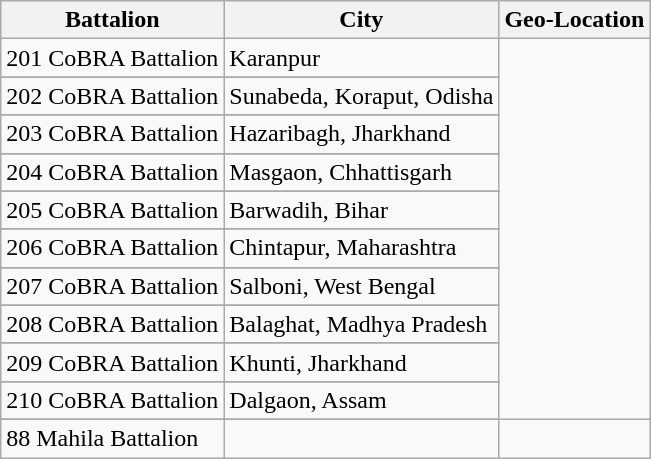<table class="wikitable">
<tr>
<th>Battalion</th>
<th>City</th>
<th>Geo-Location</th>
</tr>
<tr>
<td>201 CoBRA Battalion</td>
<td>Karanpur</td>
</tr>
<tr>
</tr>
<tr>
<td>202 CoBRA Battalion</td>
<td>Sunabeda, Koraput, Odisha</td>
</tr>
<tr>
</tr>
<tr>
<td>203 CoBRA Battalion</td>
<td>Hazaribagh, Jharkhand</td>
</tr>
<tr>
</tr>
<tr>
<td>204 CoBRA Battalion</td>
<td>Masgaon, Chhattisgarh</td>
</tr>
<tr>
</tr>
<tr>
<td>205 CoBRA Battalion</td>
<td>Barwadih, Bihar</td>
</tr>
<tr>
</tr>
<tr>
<td>206 CoBRA Battalion</td>
<td>Chintapur, Maharashtra</td>
</tr>
<tr>
</tr>
<tr>
<td>207 CoBRA Battalion</td>
<td>Salboni, West Bengal</td>
</tr>
<tr>
</tr>
<tr>
<td>208 CoBRA Battalion</td>
<td>Balaghat, Madhya Pradesh</td>
</tr>
<tr>
</tr>
<tr>
<td>209 CoBRA Battalion</td>
<td>Khunti, Jharkhand</td>
</tr>
<tr>
</tr>
<tr>
<td>210 CoBRA Battalion</td>
<td>Dalgaon, Assam</td>
</tr>
<tr>
</tr>
<tr>
<td>88 Mahila Battalion</td>
<td></td>
<td></td>
</tr>
</table>
